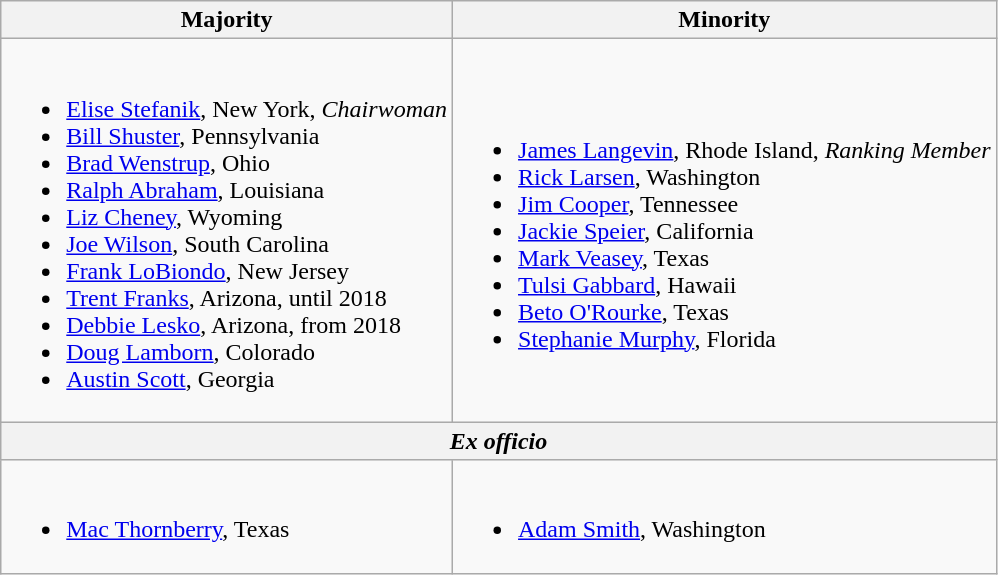<table class=wikitable>
<tr>
<th>Majority</th>
<th>Minority</th>
</tr>
<tr>
<td><br><ul><li><a href='#'>Elise Stefanik</a>, New York, <em>Chairwoman</em></li><li><a href='#'>Bill Shuster</a>, Pennsylvania</li><li><a href='#'>Brad Wenstrup</a>, Ohio</li><li><a href='#'>Ralph Abraham</a>, Louisiana</li><li><a href='#'>Liz Cheney</a>, Wyoming</li><li><a href='#'>Joe Wilson</a>, South Carolina</li><li><a href='#'>Frank LoBiondo</a>, New Jersey</li><li><a href='#'>Trent Franks</a>, Arizona, until 2018</li><li><a href='#'>Debbie Lesko</a>, Arizona, from 2018</li><li><a href='#'>Doug Lamborn</a>, Colorado</li><li><a href='#'>Austin Scott</a>, Georgia</li></ul></td>
<td><br><ul><li><a href='#'>James Langevin</a>, Rhode Island, <em>Ranking Member</em></li><li><a href='#'>Rick Larsen</a>, Washington</li><li><a href='#'>Jim Cooper</a>, Tennessee</li><li><a href='#'>Jackie Speier</a>, California</li><li><a href='#'>Mark Veasey</a>, Texas</li><li><a href='#'>Tulsi Gabbard</a>, Hawaii</li><li><a href='#'>Beto O'Rourke</a>, Texas</li><li><a href='#'>Stephanie Murphy</a>, Florida</li></ul></td>
</tr>
<tr>
<th colspan=2><em>Ex officio</em></th>
</tr>
<tr>
<td><br><ul><li><a href='#'>Mac Thornberry</a>, Texas</li></ul></td>
<td><br><ul><li><a href='#'>Adam Smith</a>, Washington</li></ul></td>
</tr>
</table>
